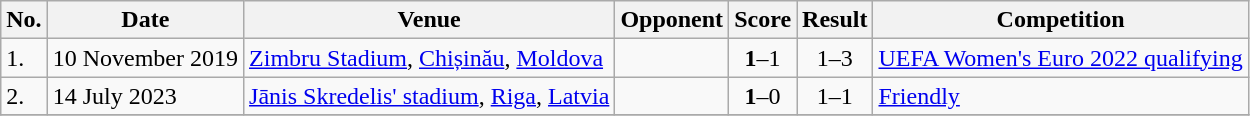<table class="wikitable">
<tr>
<th>No.</th>
<th>Date</th>
<th>Venue</th>
<th>Opponent</th>
<th>Score</th>
<th>Result</th>
<th>Competition</th>
</tr>
<tr>
<td>1.</td>
<td>10 November 2019</td>
<td><a href='#'>Zimbru Stadium</a>, <a href='#'>Chișinău</a>, <a href='#'>Moldova</a></td>
<td></td>
<td align=center><strong>1</strong>–1</td>
<td align=center>1–3</td>
<td><a href='#'>UEFA Women's Euro 2022 qualifying</a></td>
</tr>
<tr>
<td>2.</td>
<td>14 July 2023</td>
<td><a href='#'>Jānis Skredelis' stadium</a>, <a href='#'>Riga</a>, <a href='#'>Latvia</a></td>
<td></td>
<td align=center><strong>1</strong>–0</td>
<td align=center>1–1</td>
<td><a href='#'>Friendly</a></td>
</tr>
<tr>
</tr>
</table>
